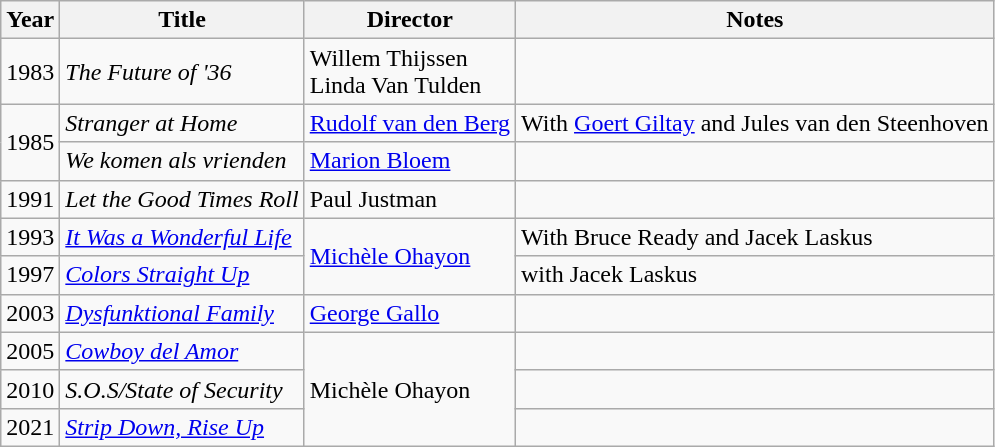<table class="wikitable">
<tr>
<th>Year</th>
<th>Title</th>
<th>Director</th>
<th>Notes</th>
</tr>
<tr>
<td>1983</td>
<td><em>The Future of '36</em></td>
<td>Willem Thijssen<br>Linda Van Tulden</td>
<td></td>
</tr>
<tr>
<td rowspan=2>1985</td>
<td><em>Stranger at Home</em></td>
<td><a href='#'>Rudolf van den Berg</a></td>
<td>With <a href='#'>Goert Giltay</a> and Jules van den Steenhoven</td>
</tr>
<tr>
<td><em>We komen als vrienden</em></td>
<td><a href='#'>Marion Bloem</a></td>
<td></td>
</tr>
<tr>
<td>1991</td>
<td><em>Let the Good Times Roll</em></td>
<td>Paul Justman</td>
<td></td>
</tr>
<tr>
<td>1993</td>
<td><em><a href='#'>It Was a Wonderful Life</a></em></td>
<td rowspan=2><a href='#'>Michèle Ohayon</a></td>
<td>With Bruce Ready and Jacek Laskus</td>
</tr>
<tr>
<td>1997</td>
<td><em><a href='#'>Colors Straight Up</a></em></td>
<td>with Jacek Laskus</td>
</tr>
<tr>
<td>2003</td>
<td><em><a href='#'>Dysfunktional Family</a></em></td>
<td><a href='#'>George Gallo</a></td>
<td></td>
</tr>
<tr>
<td>2005</td>
<td><em><a href='#'>Cowboy del Amor</a></em></td>
<td rowspan=3>Michèle Ohayon</td>
<td></td>
</tr>
<tr>
<td>2010</td>
<td><em>S.O.S/State of Security</em></td>
<td></td>
</tr>
<tr>
<td>2021</td>
<td><em><a href='#'>Strip Down, Rise Up</a></em></td>
<td></td>
</tr>
</table>
